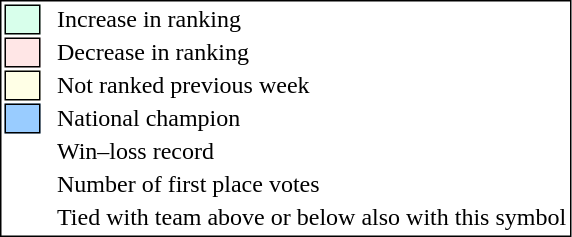<table style="border:1px solid black;">
<tr>
<td style="background:#D8FFEB; width:20px; border:1px solid black;"></td>
<td> </td>
<td>Increase in ranking</td>
</tr>
<tr>
<td style="background:#FFE6E6; width:20px; border:1px solid black;"></td>
<td> </td>
<td>Decrease in ranking</td>
</tr>
<tr>
<td style="background:#FFFFE6; width:20px; border:1px solid black;"></td>
<td> </td>
<td>Not ranked previous week</td>
</tr>
<tr>
<td style="background:#9cf; width:20px; border:1px solid black;"></td>
<td> </td>
<td>National champion</td>
</tr>
<tr>
<td></td>
<td> </td>
<td>Win–loss record</td>
</tr>
<tr>
<td></td>
<td> </td>
<td>Number of first place votes</td>
</tr>
<tr>
<td></td>
<td></td>
<td>Tied with team above or below also with this symbol</td>
</tr>
</table>
